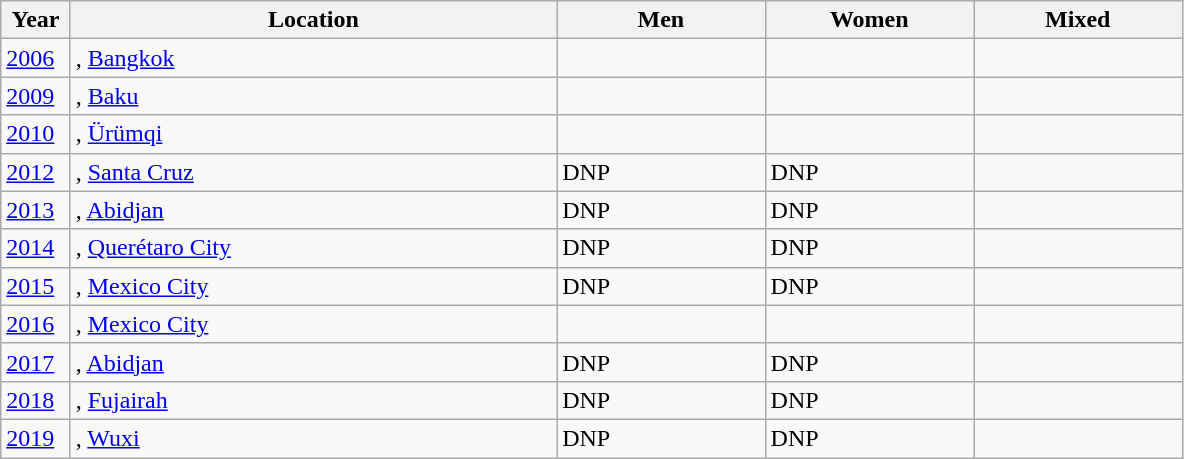<table class="wikitable">
<tr>
<th width="5%">Year</th>
<th width="35%">Location</th>
<th width="15%">Men</th>
<th width="15%">Women</th>
<th width="15%">Mixed</th>
</tr>
<tr>
<td><a href='#'>2006</a></td>
<td>, <a href='#'>Bangkok</a></td>
<td></td>
<td></td>
<td></td>
</tr>
<tr>
<td><a href='#'>2009</a></td>
<td>, <a href='#'>Baku</a></td>
<td></td>
<td></td>
<td></td>
</tr>
<tr>
<td><a href='#'>2010</a></td>
<td>, <a href='#'>Ürümqi</a></td>
<td></td>
<td></td>
</tr>
<tr>
<td><a href='#'>2012</a></td>
<td>, <a href='#'>Santa Cruz</a></td>
<td>DNP</td>
<td>DNP</td>
<td></td>
</tr>
<tr>
<td><a href='#'>2013</a></td>
<td>, <a href='#'>Abidjan</a></td>
<td>DNP</td>
<td>DNP</td>
<td></td>
</tr>
<tr>
<td><a href='#'>2014</a></td>
<td>, <a href='#'>Querétaro City</a></td>
<td>DNP</td>
<td>DNP</td>
<td></td>
</tr>
<tr>
<td><a href='#'>2015</a></td>
<td>, <a href='#'>Mexico City</a></td>
<td>DNP</td>
<td>DNP</td>
<td></td>
</tr>
<tr>
<td><a href='#'>2016</a></td>
<td>, <a href='#'>Mexico City</a></td>
<td></td>
<td></td>
<td></td>
</tr>
<tr>
<td><a href='#'>2017</a></td>
<td>, <a href='#'>Abidjan</a></td>
<td>DNP</td>
<td>DNP</td>
<td></td>
</tr>
<tr ||>
<td><a href='#'>2018</a></td>
<td>, <a href='#'>Fujairah</a></td>
<td>DNP</td>
<td>DNP</td>
<td></td>
</tr>
<tr ||>
<td><a href='#'>2019</a></td>
<td>, <a href='#'>Wuxi</a></td>
<td>DNP</td>
<td>DNP</td>
<td></td>
</tr>
</table>
